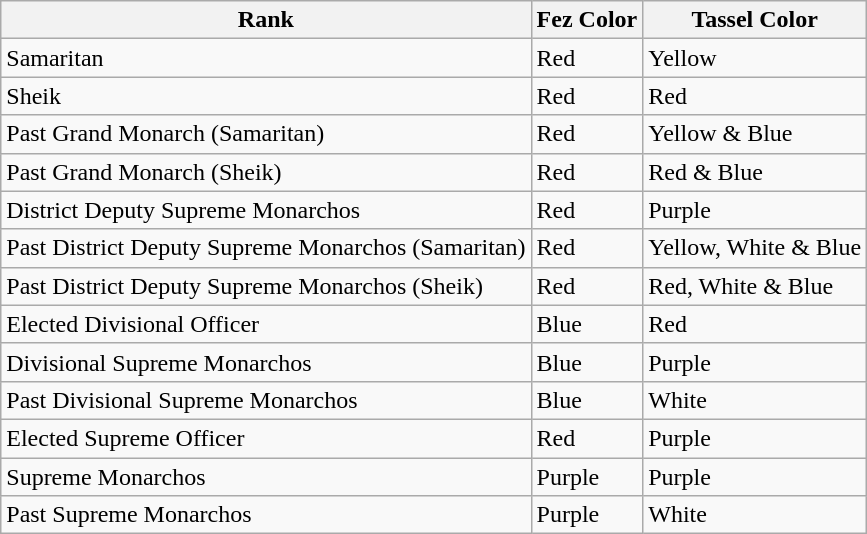<table class="wikitable">
<tr>
<th>Rank</th>
<th>Fez Color</th>
<th>Tassel Color</th>
</tr>
<tr>
<td>Samaritan</td>
<td>Red</td>
<td>Yellow</td>
</tr>
<tr>
<td>Sheik</td>
<td>Red</td>
<td>Red</td>
</tr>
<tr>
<td>Past Grand Monarch (Samaritan)</td>
<td>Red</td>
<td>Yellow & Blue</td>
</tr>
<tr>
<td>Past Grand Monarch (Sheik)</td>
<td>Red</td>
<td>Red & Blue</td>
</tr>
<tr>
<td>District Deputy Supreme Monarchos</td>
<td>Red</td>
<td>Purple</td>
</tr>
<tr>
<td>Past District Deputy Supreme Monarchos (Samaritan)</td>
<td>Red</td>
<td>Yellow, White & Blue</td>
</tr>
<tr>
<td>Past District Deputy Supreme Monarchos (Sheik)</td>
<td>Red</td>
<td>Red, White & Blue</td>
</tr>
<tr>
<td>Elected Divisional Officer</td>
<td>Blue</td>
<td>Red</td>
</tr>
<tr>
<td>Divisional Supreme Monarchos</td>
<td>Blue</td>
<td>Purple</td>
</tr>
<tr>
<td>Past Divisional Supreme Monarchos</td>
<td>Blue</td>
<td>White</td>
</tr>
<tr>
<td>Elected Supreme Officer</td>
<td>Red</td>
<td>Purple</td>
</tr>
<tr>
<td>Supreme Monarchos</td>
<td>Purple</td>
<td>Purple</td>
</tr>
<tr>
<td>Past Supreme Monarchos</td>
<td>Purple</td>
<td>White</td>
</tr>
</table>
